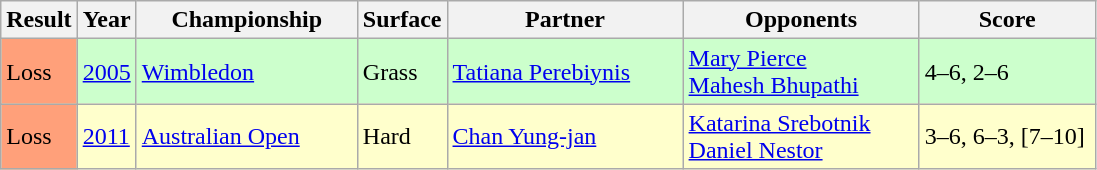<table class="sortable wikitable">
<tr>
<th style="width:40px">Result</th>
<th style="width:30px">Year</th>
<th style="width:140px">Championship</th>
<th style="width:50px">Surface</th>
<th style="width:150px">Partner</th>
<th style="width:150px">Opponents</th>
<th style="width:110px"  class="unsortable">Score</th>
</tr>
<tr style="background:#ccffcc;">
<td style="background:#ffa07a;">Loss</td>
<td><a href='#'>2005</a></td>
<td><a href='#'>Wimbledon</a></td>
<td>Grass</td>
<td> <a href='#'>Tatiana Perebiynis</a></td>
<td> <a href='#'>Mary Pierce</a><br> <a href='#'>Mahesh Bhupathi</a></td>
<td>4–6, 2–6</td>
</tr>
<tr style="background:#ffffcc;">
<td style="background:#ffa07a;">Loss</td>
<td><a href='#'>2011</a></td>
<td><a href='#'>Australian Open</a></td>
<td>Hard</td>
<td> <a href='#'>Chan Yung-jan</a></td>
<td> <a href='#'>Katarina Srebotnik</a><br> <a href='#'>Daniel Nestor</a></td>
<td>3–6, 6–3, [7–10]</td>
</tr>
</table>
